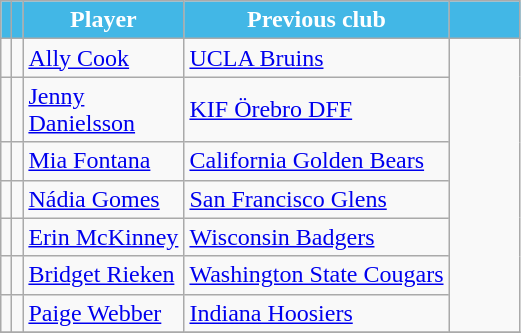<table class="wikitable sortable">
<tr>
<th style="background:#42b7e6; color:#fff;" scope="col"></th>
<th style="background:#42b7e6; color:#fff;" scope="col"></th>
<th style="background:#42b7e6; color:#fff; width:100px;" scope="col">Player</th>
<th style="background:#42b7e6; color:#fff;" scope="col">Previous club</th>
<th style="background:#42b7e6; color:#fff; width:40px;" scope="col"></th>
</tr>
<tr>
<td></td>
<td></td>
<td><a href='#'>Ally Cook</a></td>
<td> <a href='#'>UCLA Bruins</a></td>
<td rowspan="7"></td>
</tr>
<tr>
<td></td>
<td></td>
<td><a href='#'>Jenny Danielsson</a></td>
<td> <a href='#'>KIF Örebro DFF</a></td>
</tr>
<tr>
<td></td>
<td></td>
<td><a href='#'>Mia Fontana</a></td>
<td> <a href='#'>California Golden Bears</a></td>
</tr>
<tr>
<td></td>
<td></td>
<td><a href='#'>Nádia Gomes</a></td>
<td> <a href='#'>San Francisco Glens</a></td>
</tr>
<tr>
<td></td>
<td></td>
<td><a href='#'>Erin McKinney</a></td>
<td> <a href='#'>Wisconsin Badgers</a></td>
</tr>
<tr>
<td></td>
<td></td>
<td><a href='#'>Bridget Rieken</a></td>
<td> <a href='#'>Washington State Cougars</a></td>
</tr>
<tr>
<td></td>
<td></td>
<td><a href='#'>Paige Webber</a></td>
<td> <a href='#'>Indiana Hoosiers</a></td>
</tr>
<tr>
</tr>
</table>
